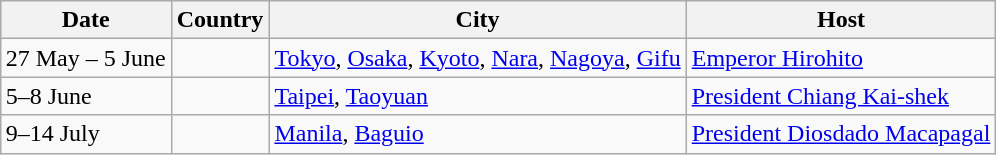<table class="wikitable sortable" border="1" style="margin: 1em auto 1em auto">
<tr>
<th>Date</th>
<th>Country</th>
<th>City</th>
<th>Host</th>
</tr>
<tr>
<td>27 May – 5 June</td>
<td></td>
<td><a href='#'>Tokyo</a>, <a href='#'>Osaka</a>, <a href='#'>Kyoto</a>, <a href='#'>Nara</a>, <a href='#'>Nagoya</a>, <a href='#'>Gifu</a></td>
<td><a href='#'>Emperor Hirohito</a></td>
</tr>
<tr>
<td>5–8 June</td>
<td></td>
<td><a href='#'>Taipei</a>, <a href='#'>Taoyuan</a></td>
<td><a href='#'>President Chiang Kai-shek</a></td>
</tr>
<tr>
<td>9–14 July</td>
<td></td>
<td><a href='#'>Manila</a>, <a href='#'>Baguio</a></td>
<td><a href='#'>President Diosdado Macapagal</a></td>
</tr>
</table>
